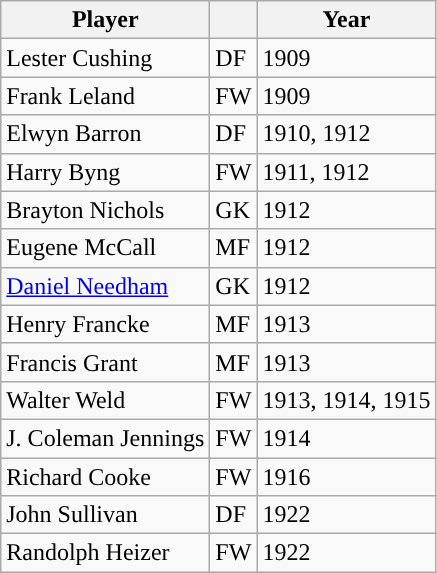<table class="wikitable"; style= "text-align: ">
<tr>
<th width=px>Player</th>
<th width=px></th>
<th width=px>Year</th>
</tr>
<tr>
<td>Lester Cushing</td>
<td>DF</td>
<td>1909</td>
</tr>
<tr>
<td>Frank Leland</td>
<td>FW</td>
<td>1909</td>
</tr>
<tr>
<td>Elwyn Barron</td>
<td>DF</td>
<td>1910, 1912</td>
</tr>
<tr>
<td>Harry Byng</td>
<td>FW</td>
<td>1911, 1912</td>
</tr>
<tr>
<td>Brayton Nichols</td>
<td>GK</td>
<td>1912</td>
</tr>
<tr>
<td>Eugene McCall</td>
<td>MF</td>
<td>1912</td>
</tr>
<tr>
<td><a href='#'>Daniel Needham</a></td>
<td>GK</td>
<td>1912</td>
</tr>
<tr>
<td>Henry Francke</td>
<td>MF</td>
<td>1913</td>
</tr>
<tr>
<td>Francis Grant</td>
<td>MF</td>
<td>1913</td>
</tr>
<tr>
<td>Walter Weld</td>
<td>FW</td>
<td>1913, 1914, 1915</td>
</tr>
<tr>
<td>J. Coleman Jennings</td>
<td>FW</td>
<td>1914</td>
</tr>
<tr>
<td>Richard Cooke</td>
<td>FW</td>
<td>1916</td>
</tr>
<tr>
<td>John Sullivan</td>
<td>DF</td>
<td>1922</td>
</tr>
<tr>
<td>Randolph Heizer</td>
<td>FW</td>
<td>1922</td>
</tr>
</table>
